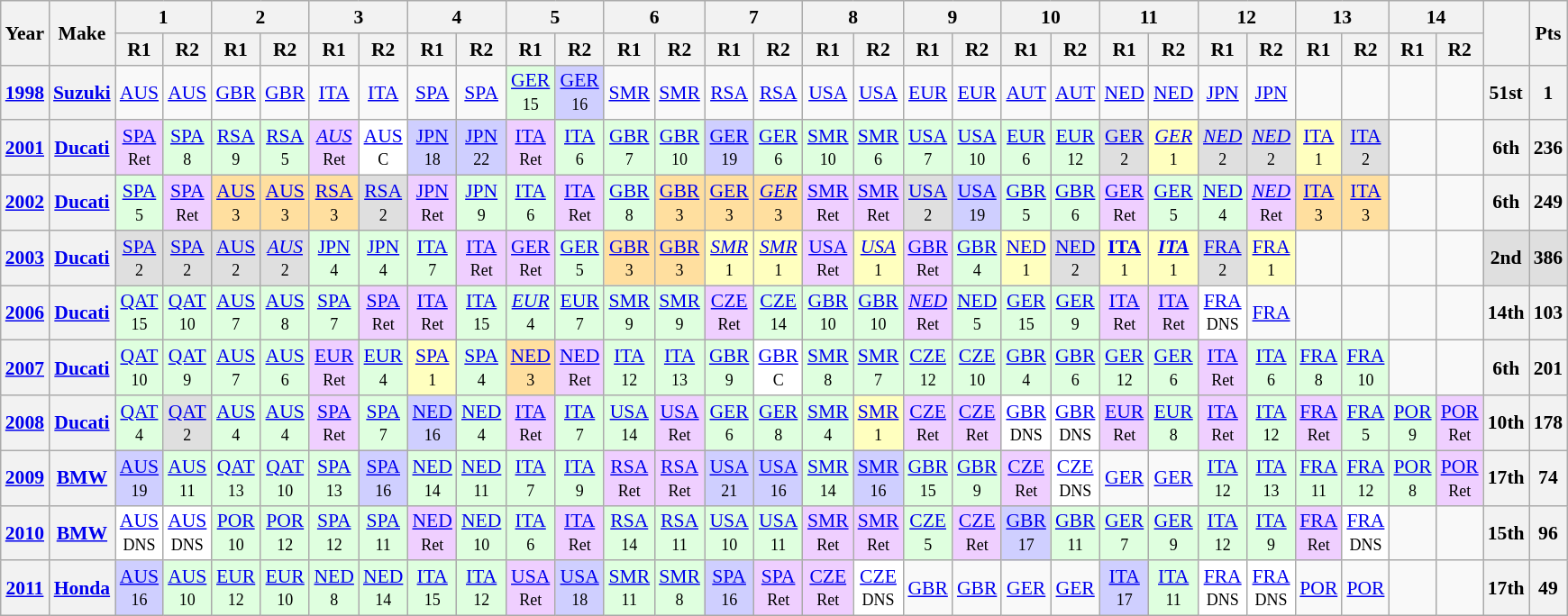<table class="wikitable" style="text-align:center; font-size:90%">
<tr>
<th valign="middle" rowspan=2>Year</th>
<th valign="middle" rowspan=2>Make</th>
<th colspan=2>1</th>
<th colspan=2>2</th>
<th colspan=2>3</th>
<th colspan=2>4</th>
<th colspan=2>5</th>
<th colspan=2>6</th>
<th colspan=2>7</th>
<th colspan=2>8</th>
<th colspan=2>9</th>
<th colspan=2>10</th>
<th colspan=2>11</th>
<th colspan=2>12</th>
<th colspan=2>13</th>
<th colspan=2>14</th>
<th rowspan=2></th>
<th rowspan=2>Pts</th>
</tr>
<tr>
<th>R1</th>
<th>R2</th>
<th>R1</th>
<th>R2</th>
<th>R1</th>
<th>R2</th>
<th>R1</th>
<th>R2</th>
<th>R1</th>
<th>R2</th>
<th>R1</th>
<th>R2</th>
<th>R1</th>
<th>R2</th>
<th>R1</th>
<th>R2</th>
<th>R1</th>
<th>R2</th>
<th>R1</th>
<th>R2</th>
<th>R1</th>
<th>R2</th>
<th>R1</th>
<th>R2</th>
<th>R1</th>
<th>R2</th>
<th>R1</th>
<th>R2</th>
</tr>
<tr>
<th><a href='#'>1998</a></th>
<th><a href='#'>Suzuki</a></th>
<td><a href='#'>AUS</a></td>
<td><a href='#'>AUS</a></td>
<td><a href='#'>GBR</a></td>
<td><a href='#'>GBR</a></td>
<td><a href='#'>ITA</a></td>
<td><a href='#'>ITA</a></td>
<td><a href='#'>SPA</a></td>
<td><a href='#'>SPA</a></td>
<td style="background:#dfffdf;"><a href='#'>GER</a><br><small>15</small></td>
<td style="background:#cfcfff;"><a href='#'>GER</a><br><small>16</small></td>
<td><a href='#'>SMR</a></td>
<td><a href='#'>SMR</a></td>
<td><a href='#'>RSA</a></td>
<td><a href='#'>RSA</a></td>
<td><a href='#'>USA</a></td>
<td><a href='#'>USA</a></td>
<td><a href='#'>EUR</a></td>
<td><a href='#'>EUR</a></td>
<td><a href='#'>AUT</a></td>
<td><a href='#'>AUT</a></td>
<td><a href='#'>NED</a></td>
<td><a href='#'>NED</a></td>
<td><a href='#'>JPN</a></td>
<td><a href='#'>JPN</a></td>
<td></td>
<td></td>
<td></td>
<td></td>
<th>51st</th>
<th>1</th>
</tr>
<tr>
<th><a href='#'>2001</a></th>
<th><a href='#'>Ducati</a></th>
<td style="background:#efcfff;"><a href='#'>SPA</a><br><small>Ret</small></td>
<td style="background:#dfffdf;"><a href='#'>SPA</a><br><small>8</small></td>
<td style="background:#dfffdf;"><a href='#'>RSA</a><br><small>9</small></td>
<td style="background:#dfffdf;"><a href='#'>RSA</a><br><small>5</small></td>
<td style="background:#efcfff;"><em><a href='#'>AUS</a></em><br><small>Ret</small></td>
<td style="background:#ffffff;"><a href='#'>AUS</a><br><small>C</small></td>
<td style="background:#cfcfff;"><a href='#'>JPN</a><br><small>18</small></td>
<td style="background:#cfcfff;"><a href='#'>JPN</a><br><small>22</small></td>
<td style="background:#efcfff;"><a href='#'>ITA</a><br><small>Ret</small></td>
<td style="background:#dfffdf;"><a href='#'>ITA</a><br><small>6</small></td>
<td style="background:#dfffdf;"><a href='#'>GBR</a><br><small>7</small></td>
<td style="background:#dfffdf;"><a href='#'>GBR</a><br><small>10</small></td>
<td style="background:#cfcfff;"><a href='#'>GER</a><br><small>19</small></td>
<td style="background:#dfffdf;"><a href='#'>GER</a><br><small>6</small></td>
<td style="background:#dfffdf;"><a href='#'>SMR</a><br><small>10</small></td>
<td style="background:#dfffdf;"><a href='#'>SMR</a><br><small>6</small></td>
<td style="background:#dfffdf;"><a href='#'>USA</a><br><small>7</small></td>
<td style="background:#dfffdf;"><a href='#'>USA</a><br><small>10</small></td>
<td style="background:#dfffdf;"><a href='#'>EUR</a><br><small>6</small></td>
<td style="background:#dfffdf;"><a href='#'>EUR</a><br><small>12</small></td>
<td style="background:#dfdfdf;"><a href='#'>GER</a><br><small>2</small></td>
<td style="background:#ffffbf;"><em><a href='#'>GER</a></em><br><small>1</small></td>
<td style="background:#dfdfdf;"><em><a href='#'>NED</a></em><br><small>2</small></td>
<td style="background:#dfdfdf;"><em><a href='#'>NED</a></em><br><small>2</small></td>
<td style="background:#ffffbf;"><a href='#'>ITA</a><br><small>1</small></td>
<td style="background:#dfdfdf;"><a href='#'>ITA</a><br><small>2</small></td>
<td></td>
<td></td>
<th>6th</th>
<th>236</th>
</tr>
<tr>
<th><a href='#'>2002</a></th>
<th><a href='#'>Ducati</a></th>
<td style="background:#dfffdf;"><a href='#'>SPA</a><br><small>5</small></td>
<td style="background:#efcfff;"><a href='#'>SPA</a><br><small>Ret</small></td>
<td style="background:#ffdf9f;"><a href='#'>AUS</a><br><small>3</small></td>
<td style="background:#ffdf9f;"><a href='#'>AUS</a><br><small>3</small></td>
<td style="background:#ffdf9f;"><a href='#'>RSA</a><br><small>3</small></td>
<td style="background:#dfdfdf;"><a href='#'>RSA</a><br><small>2</small></td>
<td style="background:#efcfff;"><a href='#'>JPN</a><br><small>Ret</small></td>
<td style="background:#dfffdf;"><a href='#'>JPN</a><br><small>9</small></td>
<td style="background:#dfffdf;"><a href='#'>ITA</a><br><small>6</small></td>
<td style="background:#efcfff;"><a href='#'>ITA</a><br><small>Ret</small></td>
<td style="background:#dfffdf;"><a href='#'>GBR</a><br><small>8</small></td>
<td style="background:#ffdf9f;"><a href='#'>GBR</a><br><small>3</small></td>
<td style="background:#ffdf9f;"><a href='#'>GER</a><br><small>3</small></td>
<td style="background:#ffdf9f;"><em><a href='#'>GER</a></em><br><small>3</small></td>
<td style="background:#efcfff;"><a href='#'>SMR</a><br><small>Ret</small></td>
<td style="background:#efcfff;"><a href='#'>SMR</a><br><small>Ret</small></td>
<td style="background:#dfdfdf;"><a href='#'>USA</a><br><small>2</small></td>
<td style="background:#cfcfff;"><a href='#'>USA</a><br><small>19</small></td>
<td style="background:#dfffdf;"><a href='#'>GBR</a><br><small>5</small></td>
<td style="background:#dfffdf;"><a href='#'>GBR</a><br><small>6</small></td>
<td style="background:#efcfff;"><a href='#'>GER</a><br><small>Ret</small></td>
<td style="background:#dfffdf;"><a href='#'>GER</a><br><small>5</small></td>
<td style="background:#dfffdf;"><a href='#'>NED</a><br><small>4</small></td>
<td style="background:#efcfff;"><em><a href='#'>NED</a></em><br><small>Ret</small></td>
<td style="background:#ffdf9f;"><a href='#'>ITA</a><br><small>3</small></td>
<td style="background:#ffdf9f;"><a href='#'>ITA</a><br><small>3</small></td>
<td></td>
<td></td>
<th>6th</th>
<th>249</th>
</tr>
<tr>
<th><a href='#'>2003</a></th>
<th><a href='#'>Ducati</a></th>
<td style="background:#dfdfdf;"><a href='#'>SPA</a><br><small>2</small></td>
<td style="background:#dfdfdf;"><a href='#'>SPA</a><br><small>2</small></td>
<td style="background:#dfdfdf;"><a href='#'>AUS</a><br><small>2</small></td>
<td style="background:#dfdfdf;"><em><a href='#'>AUS</a></em><br><small>2</small></td>
<td style="background:#dfffdf;"><a href='#'>JPN</a><br><small>4</small></td>
<td style="background:#dfffdf;"><a href='#'>JPN</a><br><small>4</small></td>
<td style="background:#dfffdf;"><a href='#'>ITA</a><br><small>7</small></td>
<td style="background:#efcfff;"><a href='#'>ITA</a><br><small>Ret</small></td>
<td style="background:#efcfff;"><a href='#'>GER</a><br><small>Ret</small></td>
<td style="background:#dfffdf;"><a href='#'>GER</a><br><small>5</small></td>
<td style="background:#ffdf9f;"><a href='#'>GBR</a><br><small>3</small></td>
<td style="background:#ffdf9f;"><a href='#'>GBR</a><br><small>3</small></td>
<td style="background:#ffffbf;"><em><a href='#'>SMR</a></em><br><small>1</small></td>
<td style="background:#ffffbf;"><em><a href='#'>SMR</a></em><br><small>1</small></td>
<td style="background:#efcfff;"><a href='#'>USA</a><br><small>Ret</small></td>
<td style="background:#ffffbf;"><em><a href='#'>USA</a></em><br><small>1</small></td>
<td style="background:#efcfff;"><a href='#'>GBR</a><br><small>Ret</small></td>
<td style="background:#dfffdf;"><a href='#'>GBR</a><br><small>4</small></td>
<td style="background:#ffffbf;"><a href='#'>NED</a><br><small>1</small></td>
<td style="background:#dfdfdf;"><a href='#'>NED</a><br><small>2</small></td>
<td style="background:#ffffbf;"><strong><a href='#'>ITA</a></strong><br><small>1</small></td>
<td style="background:#ffffbf;"><strong><em><a href='#'>ITA</a></em></strong><br><small>1</small></td>
<td style="background:#dfdfdf;"><a href='#'>FRA</a><br><small>2</small></td>
<td style="background:#ffffbf;"><a href='#'>FRA</a><br><small>1</small></td>
<td></td>
<td></td>
<td></td>
<td></td>
<td style="background:#dfdfdf;"><strong>2nd</strong></td>
<td style="background:#dfdfdf;"><strong>386</strong></td>
</tr>
<tr>
<th><a href='#'>2006</a></th>
<th><a href='#'>Ducati</a></th>
<td style="background:#dfffdf;"><a href='#'>QAT</a><br><small>15</small></td>
<td style="background:#dfffdf;"><a href='#'>QAT</a><br><small>10</small></td>
<td style="background:#dfffdf;"><a href='#'>AUS</a><br><small>7</small></td>
<td style="background:#dfffdf;"><a href='#'>AUS</a><br><small>8</small></td>
<td style="background:#dfffdf;"><a href='#'>SPA</a><br><small>7</small></td>
<td style="background:#efcfff;"><a href='#'>SPA</a><br><small>Ret</small></td>
<td style="background:#efcfff;"><a href='#'>ITA</a><br><small>Ret</small></td>
<td style="background:#dfffdf;"><a href='#'>ITA</a><br><small>15</small></td>
<td style="background:#dfffdf;"><em><a href='#'>EUR</a></em><br><small>4</small></td>
<td style="background:#dfffdf;"><a href='#'>EUR</a><br><small>7</small></td>
<td style="background:#dfffdf;"><a href='#'>SMR</a><br><small>9</small></td>
<td style="background:#dfffdf;"><a href='#'>SMR</a><br><small>9</small></td>
<td style="background:#efcfff;"><a href='#'>CZE</a><br><small>Ret</small></td>
<td style="background:#dfffdf;"><a href='#'>CZE</a><br><small>14</small></td>
<td style="background:#dfffdf;"><a href='#'>GBR</a><br><small>10</small></td>
<td style="background:#dfffdf;"><a href='#'>GBR</a><br><small>10</small></td>
<td style="background:#efcfff;"><em><a href='#'>NED</a></em><br><small>Ret</small></td>
<td style="background:#dfffdf;"><a href='#'>NED</a><br><small>5</small></td>
<td style="background:#dfffdf;"><a href='#'>GER</a><br><small>15</small></td>
<td style="background:#dfffdf;"><a href='#'>GER</a><br><small>9</small></td>
<td style="background:#efcfff;"><a href='#'>ITA</a><br><small>Ret</small></td>
<td style="background:#efcfff;"><a href='#'>ITA</a><br><small>Ret</small></td>
<td style="background:#ffffff;"><a href='#'>FRA</a><br><small>DNS</small></td>
<td><a href='#'>FRA</a></td>
<td></td>
<td></td>
<td></td>
<td></td>
<th>14th</th>
<th>103</th>
</tr>
<tr>
<th><a href='#'>2007</a></th>
<th><a href='#'>Ducati</a></th>
<td style="background:#dfffdf;"><a href='#'>QAT</a><br><small>10</small></td>
<td style="background:#dfffdf;"><a href='#'>QAT</a><br><small>9</small></td>
<td style="background:#dfffdf;"><a href='#'>AUS</a><br><small>7</small></td>
<td style="background:#dfffdf;"><a href='#'>AUS</a><br><small>6</small></td>
<td style="background:#efcfff;"><a href='#'>EUR</a><br><small>Ret</small></td>
<td style="background:#dfffdf;"><a href='#'>EUR</a><br><small>4</small></td>
<td style="background:#ffffbf;"><a href='#'>SPA</a><br><small>1</small></td>
<td style="background:#dfffdf;"><a href='#'>SPA</a><br><small>4</small></td>
<td style="background:#ffdf9f;"><a href='#'>NED</a><br><small>3</small></td>
<td style="background:#efcfff;"><a href='#'>NED</a><br><small>Ret</small></td>
<td style="background:#dfffdf;"><a href='#'>ITA</a><br><small>12</small></td>
<td style="background:#dfffdf;"><a href='#'>ITA</a><br><small>13</small></td>
<td style="background:#dfffdf;"><a href='#'>GBR</a><br><small>9</small></td>
<td style="background:#ffffff;"><a href='#'>GBR</a><br><small>C</small></td>
<td style="background:#dfffdf;"><a href='#'>SMR</a><br><small>8</small></td>
<td style="background:#dfffdf;"><a href='#'>SMR</a><br><small>7</small></td>
<td style="background:#dfffdf;"><a href='#'>CZE</a><br><small>12</small></td>
<td style="background:#dfffdf;"><a href='#'>CZE</a><br><small>10</small></td>
<td style="background:#dfffdf;"><a href='#'>GBR</a><br><small>4</small></td>
<td style="background:#dfffdf;"><a href='#'>GBR</a><br><small>6</small></td>
<td style="background:#dfffdf;"><a href='#'>GER</a><br><small>12</small></td>
<td style="background:#dfffdf;"><a href='#'>GER</a><br><small>6</small></td>
<td style="background:#efcfff;"><a href='#'>ITA</a><br><small>Ret</small></td>
<td style="background:#dfffdf;"><a href='#'>ITA</a><br><small>6</small></td>
<td style="background:#dfffdf;"><a href='#'>FRA</a><br><small>8</small></td>
<td style="background:#dfffdf;"><a href='#'>FRA</a><br><small>10</small></td>
<td></td>
<td></td>
<th>6th</th>
<th>201</th>
</tr>
<tr>
<th><a href='#'>2008</a></th>
<th><a href='#'>Ducati</a></th>
<td style="background:#dfffdf;"><a href='#'>QAT</a><br><small>4</small></td>
<td style="background:#dfdfdf;"><a href='#'>QAT</a><br><small>2</small></td>
<td style="background:#dfffdf;"><a href='#'>AUS</a><br><small>4</small></td>
<td style="background:#dfffdf;"><a href='#'>AUS</a><br><small>4</small></td>
<td style="background:#efcfff;"><a href='#'>SPA</a><br><small>Ret</small></td>
<td style="background:#dfffdf;"><a href='#'>SPA</a><br><small>7</small></td>
<td style="background:#cfcfff;"><a href='#'>NED</a><br><small>16</small></td>
<td style="background:#dfffdf;"><a href='#'>NED</a><br><small>4</small></td>
<td style="background:#efcfff;"><a href='#'>ITA</a><br><small>Ret</small></td>
<td style="background:#dfffdf;"><a href='#'>ITA</a><br><small>7</small></td>
<td style="background:#dfffdf;"><a href='#'>USA</a><br><small>14</small></td>
<td style="background:#efcfff;"><a href='#'>USA</a><br><small>Ret</small></td>
<td style="background:#dfffdf;"><a href='#'>GER</a><br><small>6</small></td>
<td style="background:#dfffdf;"><a href='#'>GER</a><br><small>8</small></td>
<td style="background:#dfffdf;"><a href='#'>SMR</a><br><small>4</small></td>
<td style="background:#ffffbf;"><a href='#'>SMR</a><br><small>1</small></td>
<td style="background:#efcfff;"><a href='#'>CZE</a><br><small>Ret</small></td>
<td style="background:#efcfff;"><a href='#'>CZE</a><br><small>Ret</small></td>
<td style="background:#ffffff;"><a href='#'>GBR</a><br><small>DNS</small></td>
<td style="background:#ffffff;"><a href='#'>GBR</a><br><small>DNS</small></td>
<td style="background:#efcfff;"><a href='#'>EUR</a><br><small>Ret</small></td>
<td style="background:#dfffdf;"><a href='#'>EUR</a><br><small>8</small></td>
<td style="background:#efcfff;"><a href='#'>ITA</a><br><small>Ret</small></td>
<td style="background:#dfffdf;"><a href='#'>ITA</a><br><small>12</small></td>
<td style="background:#efcfff;"><a href='#'>FRA</a><br><small>Ret</small></td>
<td style="background:#dfffdf;"><a href='#'>FRA</a><br><small>5</small></td>
<td style="background:#dfffdf;"><a href='#'>POR</a><br><small>9</small></td>
<td style="background:#efcfff;"><a href='#'>POR</a><br><small>Ret</small></td>
<th>10th</th>
<th>178</th>
</tr>
<tr>
<th><a href='#'>2009</a></th>
<th><a href='#'>BMW</a></th>
<td style="background:#cfcfff;"><a href='#'>AUS</a><br><small>19</small></td>
<td style="background:#dfffdf;"><a href='#'>AUS</a><br><small>11</small></td>
<td style="background:#dfffdf;"><a href='#'>QAT</a><br><small>13</small></td>
<td style="background:#dfffdf;"><a href='#'>QAT</a><br><small>10</small></td>
<td style="background:#dfffdf;"><a href='#'>SPA</a><br><small>13</small></td>
<td style="background:#cfcfff;"><a href='#'>SPA</a><br><small>16</small></td>
<td style="background:#dfffdf;"><a href='#'>NED</a><br><small>14</small></td>
<td style="background:#dfffdf;"><a href='#'>NED</a><br><small>11</small></td>
<td style="background:#dfffdf;"><a href='#'>ITA</a><br><small>7</small></td>
<td style="background:#dfffdf;"><a href='#'>ITA</a><br><small>9</small></td>
<td style="background:#efcfff;"><a href='#'>RSA</a><br><small>Ret</small></td>
<td style="background:#efcfff;"><a href='#'>RSA</a><br><small>Ret</small></td>
<td style="background:#cfcfff;"><a href='#'>USA</a><br><small>21</small></td>
<td style="background:#cfcfff;"><a href='#'>USA</a><br><small>16</small></td>
<td style="background:#dfffdf;"><a href='#'>SMR</a><br><small>14</small></td>
<td style="background:#cfcfff;"><a href='#'>SMR</a><br><small>16</small></td>
<td style="background:#dfffdf;"><a href='#'>GBR</a><br><small>15</small></td>
<td style="background:#dfffdf;"><a href='#'>GBR</a><br><small>9</small></td>
<td style="background:#efcfff;"><a href='#'>CZE</a><br><small>Ret</small></td>
<td style="background:#ffffff;"><a href='#'>CZE</a><br><small>DNS</small></td>
<td><a href='#'>GER</a></td>
<td><a href='#'>GER</a></td>
<td style="background:#dfffdf;"><a href='#'>ITA</a><br><small>12</small></td>
<td style="background:#dfffdf;"><a href='#'>ITA</a><br><small>13</small></td>
<td style="background:#dfffdf;"><a href='#'>FRA</a><br><small>11</small></td>
<td style="background:#dfffdf;"><a href='#'>FRA</a><br><small>12</small></td>
<td style="background:#dfffdf;"><a href='#'>POR</a><br><small>8</small></td>
<td style="background:#efcfff;"><a href='#'>POR</a><br><small>Ret</small></td>
<th>17th</th>
<th>74</th>
</tr>
<tr>
<th><a href='#'>2010</a></th>
<th><a href='#'>BMW</a></th>
<td style="background:#ffffff;"><a href='#'>AUS</a><br><small>DNS</small></td>
<td style="background:#ffffff;"><a href='#'>AUS</a><br><small>DNS</small></td>
<td style="background:#dfffdf;"><a href='#'>POR</a><br><small>10</small></td>
<td style="background:#dfffdf;"><a href='#'>POR</a><br><small>12</small></td>
<td style="background:#dfffdf;"><a href='#'>SPA</a><br><small>12</small></td>
<td style="background:#dfffdf;"><a href='#'>SPA</a><br><small>11</small></td>
<td style="background:#efcfff;"><a href='#'>NED</a><br><small>Ret</small></td>
<td style="background:#dfffdf;"><a href='#'>NED</a><br><small>10</small></td>
<td style="background:#dfffdf;"><a href='#'>ITA</a><br><small>6</small></td>
<td style="background:#efcfff;"><a href='#'>ITA</a><br><small>Ret</small></td>
<td style="background:#dfffdf;"><a href='#'>RSA</a><br><small>14</small></td>
<td style="background:#dfffdf;"><a href='#'>RSA</a><br><small>11</small></td>
<td style="background:#dfffdf;"><a href='#'>USA</a><br><small>10</small></td>
<td style="background:#dfffdf;"><a href='#'>USA</a><br><small>11</small></td>
<td style="background:#efcfff;"><a href='#'>SMR</a><br><small>Ret</small></td>
<td style="background:#efcfff;"><a href='#'>SMR</a><br><small>Ret</small></td>
<td style="background:#dfffdf;"><a href='#'>CZE</a><br><small>5</small></td>
<td style="background:#efcfff;"><a href='#'>CZE</a><br><small>Ret</small></td>
<td style="background:#cfcfff;"><a href='#'>GBR</a><br><small>17</small></td>
<td style="background:#dfffdf;"><a href='#'>GBR</a><br><small>11</small></td>
<td style="background:#dfffdf;"><a href='#'>GER</a><br><small>7</small></td>
<td style="background:#dfffdf;"><a href='#'>GER</a><br><small>9</small></td>
<td style="background:#dfffdf;"><a href='#'>ITA</a><br><small>12</small></td>
<td style="background:#dfffdf;"><a href='#'>ITA</a><br><small>9</small></td>
<td style="background:#efcfff;"><a href='#'>FRA</a><br><small>Ret</small></td>
<td style="background:#ffffff;"><a href='#'>FRA</a><br><small>DNS</small></td>
<td></td>
<td></td>
<th>15th</th>
<th>96</th>
</tr>
<tr>
<th><a href='#'>2011</a></th>
<th><a href='#'>Honda</a></th>
<td style="background:#cfcfff;"><a href='#'>AUS</a><br><small>16</small></td>
<td style="background:#dfffdf;"><a href='#'>AUS</a><br><small>10</small></td>
<td style="background:#dfffdf;"><a href='#'>EUR</a><br><small>12</small></td>
<td style="background:#dfffdf;"><a href='#'>EUR</a><br><small>10</small></td>
<td style="background:#dfffdf;"><a href='#'>NED</a><br><small>8</small></td>
<td style="background:#dfffdf;"><a href='#'>NED</a><br><small>14</small></td>
<td style="background:#dfffdf;"><a href='#'>ITA</a><br><small>15</small></td>
<td style="background:#dfffdf;"><a href='#'>ITA</a><br><small>12</small></td>
<td style="background:#efcfff;"><a href='#'>USA</a><br><small>Ret</small></td>
<td style="background:#cfcfff;"><a href='#'>USA</a><br><small>18</small></td>
<td style="background:#dfffdf;"><a href='#'>SMR</a><br><small>11</small></td>
<td style="background:#dfffdf;"><a href='#'>SMR</a><br><small>8</small></td>
<td style="background:#cfcfff;"><a href='#'>SPA</a><br><small>16</small></td>
<td style="background:#efcfff;"><a href='#'>SPA</a><br><small>Ret</small></td>
<td style="background:#efcfff;"><a href='#'>CZE</a><br><small>Ret</small></td>
<td style="background:#ffffff;"><a href='#'>CZE</a><br><small>DNS</small></td>
<td><a href='#'>GBR</a></td>
<td><a href='#'>GBR</a></td>
<td><a href='#'>GER</a></td>
<td><a href='#'>GER</a></td>
<td style="background:#cfcfff;"><a href='#'>ITA</a><br><small>17</small></td>
<td style="background:#dfffdf;"><a href='#'>ITA</a><br><small>11</small></td>
<td style="background:#ffffff;"><a href='#'>FRA</a><br><small>DNS</small></td>
<td style="background:#ffffff;"><a href='#'>FRA</a><br><small>DNS</small></td>
<td><a href='#'>POR</a></td>
<td><a href='#'>POR</a></td>
<td></td>
<td></td>
<th>17th</th>
<th>49</th>
</tr>
</table>
